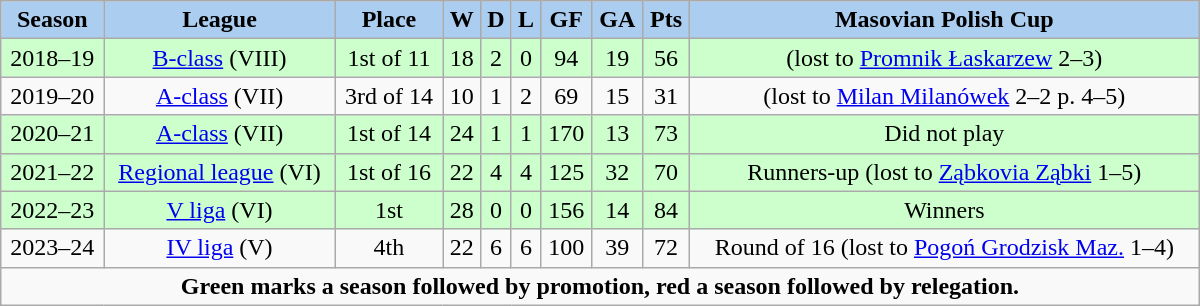<table class="wikitable" width="800px">
<tr>
<th style="background:#ABCDEF;">Season</th>
<th style="background:#ABCDEF;">League</th>
<th style="background:#ABCDEF;">Place</th>
<th style="background:#ABCDEF;">W</th>
<th style="background:#ABCDEF;">D</th>
<th style="background:#ABCDEF;">L</th>
<th style="background:#ABCDEF;">GF</th>
<th style="background:#ABCDEF;">GA</th>
<th style="background:#ABCDEF;">Pts</th>
<th style="background:#ABCDEF;">Masovian Polish Cup</th>
</tr>
<tr align="center" style="background:#ccffcc;">
<td>2018–19</td>
<td><a href='#'>B-class</a> (VIII)</td>
<td>1st of 11</td>
<td>18</td>
<td>2</td>
<td>0</td>
<td>94</td>
<td>19</td>
<td>56</td>
<td> (lost to <a href='#'>Promnik Łaskarzew</a> 2–3)</td>
</tr>
<tr align="center">
<td>2019–20</td>
<td><a href='#'>A-class</a> (VII)</td>
<td>3rd of 14</td>
<td>10</td>
<td>1</td>
<td>2</td>
<td>69</td>
<td>15</td>
<td>31</td>
<td> (lost to <a href='#'>Milan Milanówek</a> 2–2 p. 4–5)</td>
</tr>
<tr align="center" style="background:#ccffcc;">
<td>2020–21</td>
<td><a href='#'>A-class</a> (VII)</td>
<td>1st of 14</td>
<td>24</td>
<td>1</td>
<td>1</td>
<td>170</td>
<td>13</td>
<td>73</td>
<td>Did not play</td>
</tr>
<tr align="center" style="background:#ccffcc;">
<td>2021–22</td>
<td><a href='#'>Regional league</a> (VI)</td>
<td>1st of 16</td>
<td>22</td>
<td>4</td>
<td>4</td>
<td>125</td>
<td>32</td>
<td>70</td>
<td>Runners-up (lost to <a href='#'>Ząbkovia Ząbki</a> 1–5)</td>
</tr>
<tr align="center" style="background:#ccffcc;">
<td>2022–23</td>
<td><a href='#'>V liga</a> (VI)</td>
<td>1st</td>
<td>28</td>
<td>0</td>
<td>0</td>
<td>156</td>
<td>14</td>
<td>84</td>
<td>Winners</td>
</tr>
<tr align="center">
<td>2023–24</td>
<td><a href='#'>IV liga</a> (V)</td>
<td>4th</td>
<td>22</td>
<td>6</td>
<td>6</td>
<td>100</td>
<td>39</td>
<td>72</td>
<td>Round of 16 (lost to <a href='#'>Pogoń Grodzisk Maz.</a> 1–4)</td>
</tr>
<tr align="center">
<td colspan="12" align="center"><strong>Green marks a season followed by promotion, red a season followed by relegation.</strong></td>
</tr>
</table>
